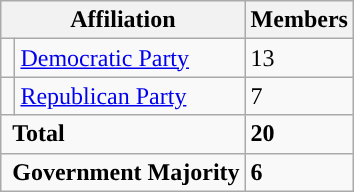<table class="wikitable">
<tr>
<th colspan="2">Affiliation</th>
<th>Members</th>
</tr>
<tr>
<td style="background-color:"></td>
<td><a href='#'>Democratic Party</a></td>
<td>13</td>
</tr>
<tr>
<td style="background-color:"></td>
<td><a href='#'>Republican Party</a></td>
<td>7</td>
</tr>
<tr>
<td colspan=2> <strong>Total</strong></td>
<td><strong>20</strong></td>
</tr>
<tr>
<td colspan=2> <strong>Government Majority</strong></td>
<td><strong>6</strong></td>
</tr>
</table>
